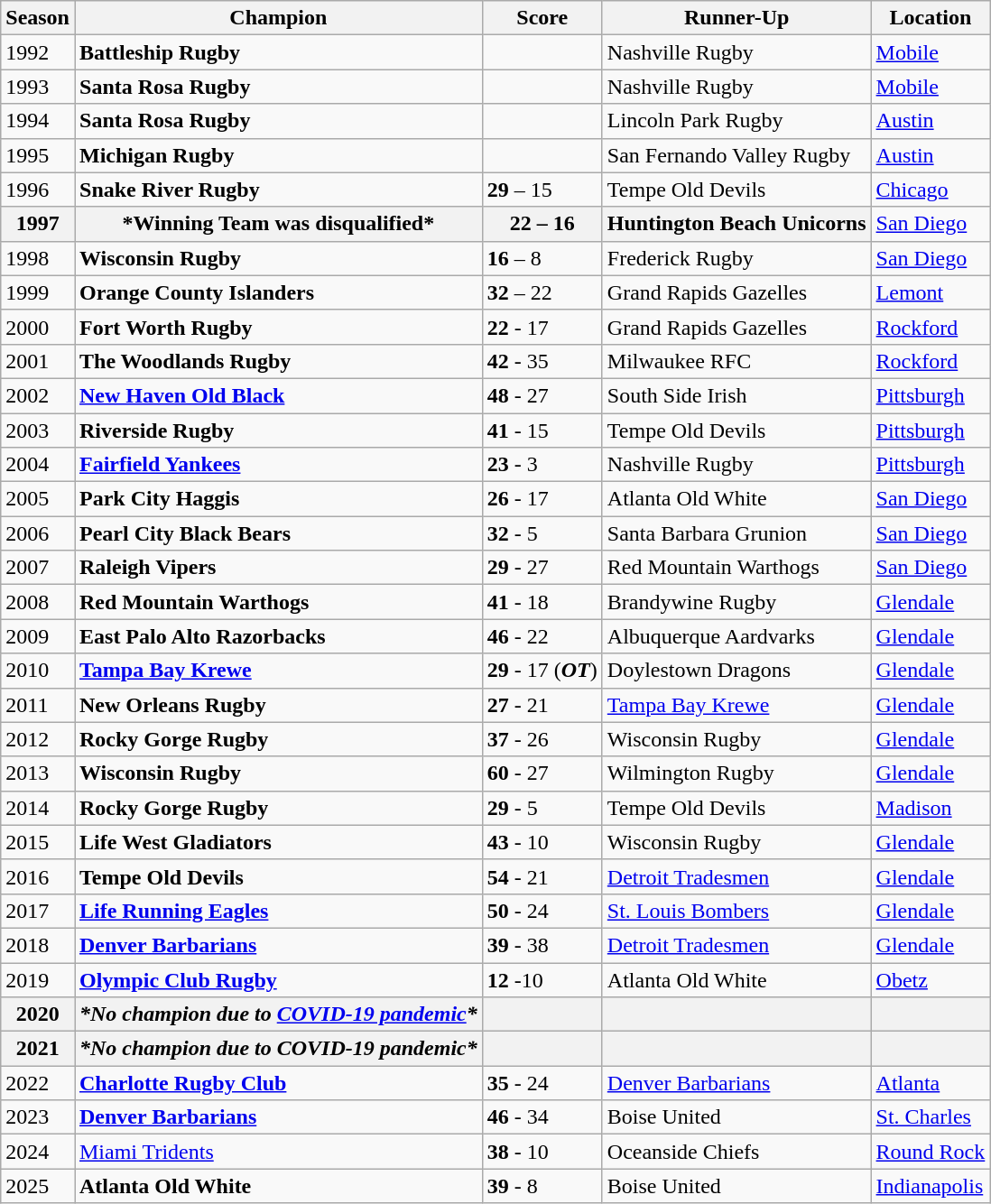<table class="wikitable">
<tr>
<th>Season</th>
<th>Champion</th>
<th>Score</th>
<th>Runner-Up</th>
<th>Location</th>
</tr>
<tr>
<td>1992</td>
<td><strong>Battleship Rugby</strong></td>
<td></td>
<td>Nashville Rugby</td>
<td><a href='#'>Mobile</a></td>
</tr>
<tr>
<td>1993</td>
<td><strong>Santa Rosa Rugby</strong></td>
<td></td>
<td>Nashville Rugby</td>
<td><a href='#'>Mobile</a></td>
</tr>
<tr>
<td>1994</td>
<td><strong>Santa Rosa Rugby</strong></td>
<td></td>
<td>Lincoln Park Rugby</td>
<td><a href='#'>Austin</a></td>
</tr>
<tr>
<td>1995</td>
<td><strong>Michigan Rugby</strong></td>
<td></td>
<td>San Fernando Valley Rugby</td>
<td><a href='#'>Austin</a></td>
</tr>
<tr>
<td>1996</td>
<td><strong>Snake River Rugby</strong></td>
<td><strong>29</strong> – 15</td>
<td>Tempe Old Devils</td>
<td><a href='#'>Chicago</a></td>
</tr>
<tr>
<th>1997</th>
<th>*Winning Team was disqualified*</th>
<th><strong>22</strong> – 16</th>
<th>Huntington Beach Unicorns</th>
<td><a href='#'>San Diego</a></td>
</tr>
<tr>
<td>1998</td>
<td><strong>Wisconsin Rugby</strong></td>
<td><strong>16</strong> – 8</td>
<td>Frederick Rugby</td>
<td><a href='#'>San Diego</a></td>
</tr>
<tr>
<td>1999</td>
<td><strong>Orange County Islanders</strong></td>
<td><strong>32</strong> – 22</td>
<td>Grand Rapids Gazelles</td>
<td><a href='#'>Lemont</a></td>
</tr>
<tr>
<td>2000</td>
<td><strong>Fort Worth Rugby</strong></td>
<td><strong>22</strong> - 17</td>
<td>Grand Rapids Gazelles</td>
<td><a href='#'>Rockford</a></td>
</tr>
<tr>
<td>2001</td>
<td><strong>The Woodlands Rugby</strong></td>
<td><strong>42</strong> - 35</td>
<td>Milwaukee RFC</td>
<td><a href='#'>Rockford</a></td>
</tr>
<tr>
<td>2002</td>
<td><strong><a href='#'>New Haven Old Black</a></strong></td>
<td><strong>48</strong> - 27</td>
<td>South Side Irish</td>
<td><a href='#'>Pittsburgh</a></td>
</tr>
<tr>
<td>2003</td>
<td><strong>Riverside Rugby</strong></td>
<td><strong>41</strong> - 15</td>
<td>Tempe Old Devils</td>
<td><a href='#'>Pittsburgh</a></td>
</tr>
<tr>
<td>2004</td>
<td><strong><a href='#'>Fairfield Yankees</a></strong></td>
<td><strong>23</strong> - 3</td>
<td>Nashville Rugby</td>
<td><a href='#'>Pittsburgh</a></td>
</tr>
<tr>
<td>2005</td>
<td><strong>Park City Haggis</strong></td>
<td><strong>26</strong> - 17</td>
<td>Atlanta Old White</td>
<td><a href='#'>San Diego</a></td>
</tr>
<tr>
<td>2006</td>
<td><strong>Pearl City Black Bears</strong></td>
<td><strong>32</strong> - 5</td>
<td>Santa Barbara Grunion</td>
<td><a href='#'>San Diego</a></td>
</tr>
<tr>
<td>2007</td>
<td><strong>Raleigh Vipers</strong></td>
<td><strong>29</strong> - 27</td>
<td>Red Mountain Warthogs</td>
<td><a href='#'>San Diego</a></td>
</tr>
<tr>
<td>2008</td>
<td><strong>Red Mountain Warthogs</strong></td>
<td><strong>41</strong> - 18</td>
<td>Brandywine Rugby</td>
<td><a href='#'>Glendale</a></td>
</tr>
<tr>
<td>2009</td>
<td><strong>East Palo Alto Razorbacks</strong></td>
<td><strong>46</strong> - 22</td>
<td>Albuquerque Aardvarks</td>
<td><a href='#'>Glendale</a></td>
</tr>
<tr>
<td>2010</td>
<td><strong><a href='#'>Tampa Bay Krewe</a></strong></td>
<td><strong>29</strong> - 17 (<strong><em>OT</em></strong>)</td>
<td>Doylestown Dragons</td>
<td><a href='#'>Glendale</a></td>
</tr>
<tr>
<td>2011</td>
<td><strong>New Orleans Rugby</strong></td>
<td><strong>27</strong> - 21</td>
<td><a href='#'>Tampa Bay Krewe</a></td>
<td><a href='#'>Glendale</a></td>
</tr>
<tr>
<td>2012</td>
<td><strong>Rocky Gorge Rugby</strong></td>
<td><strong>37</strong> - 26</td>
<td>Wisconsin Rugby</td>
<td><a href='#'>Glendale</a></td>
</tr>
<tr>
<td>2013</td>
<td><strong>Wisconsin Rugby</strong></td>
<td><strong>60</strong> - 27</td>
<td>Wilmington Rugby</td>
<td><a href='#'>Glendale</a></td>
</tr>
<tr>
<td>2014</td>
<td><strong>Rocky Gorge Rugby</strong></td>
<td><strong>29</strong> - 5</td>
<td>Tempe Old Devils</td>
<td><a href='#'>Madison</a></td>
</tr>
<tr>
<td>2015</td>
<td><strong>Life West Gladiators</strong></td>
<td><strong>43</strong> - 10</td>
<td>Wisconsin Rugby</td>
<td><a href='#'>Glendale</a></td>
</tr>
<tr>
<td>2016</td>
<td><strong>Tempe Old Devils</strong></td>
<td><strong>54</strong> - 21</td>
<td><a href='#'>Detroit Tradesmen</a></td>
<td><a href='#'>Glendale</a></td>
</tr>
<tr>
<td>2017</td>
<td><strong><a href='#'>Life Running Eagles</a></strong></td>
<td><strong>50</strong> - 24</td>
<td><a href='#'>St. Louis Bombers</a></td>
<td><a href='#'>Glendale</a></td>
</tr>
<tr>
<td>2018</td>
<td><strong><a href='#'>Denver Barbarians</a></strong></td>
<td><strong>39</strong> - 38</td>
<td><a href='#'>Detroit Tradesmen</a></td>
<td><a href='#'>Glendale</a></td>
</tr>
<tr>
<td>2019</td>
<td><strong><a href='#'>Olympic Club Rugby</a></strong></td>
<td><strong>12</strong> -10</td>
<td>Atlanta Old White</td>
<td><a href='#'>Obetz</a></td>
</tr>
<tr>
<th>2020</th>
<th><strong><em>*No champion due to <a href='#'>COVID-19 pandemic</a>*</em></strong></th>
<th></th>
<th></th>
<th></th>
</tr>
<tr>
<th>2021</th>
<th><strong><em>*No champion due to COVID-19 pandemic*</em></strong></th>
<th></th>
<th></th>
<th></th>
</tr>
<tr>
<td>2022</td>
<td><strong><a href='#'>Charlotte Rugby Club</a></strong></td>
<td><strong>35</strong> - 24</td>
<td><a href='#'>Denver Barbarians</a></td>
<td><a href='#'>Atlanta</a></td>
</tr>
<tr>
<td>2023</td>
<td><strong><a href='#'>Denver Barbarians</a></strong></td>
<td><strong>46</strong> - 34</td>
<td>Boise United</td>
<td><a href='#'>St. Charles</a></td>
</tr>
<tr>
<td>2024</td>
<td><a href='#'>Miami Tridents</a></td>
<td><strong>38</strong> - 10</td>
<td>Oceanside Chiefs</td>
<td><a href='#'>Round Rock</a></td>
</tr>
<tr>
<td>2025</td>
<td><strong>Atlanta Old White</strong></td>
<td><strong>39</strong> - 8</td>
<td>Boise United</td>
<td><a href='#'>Indianapolis</a></td>
</tr>
</table>
